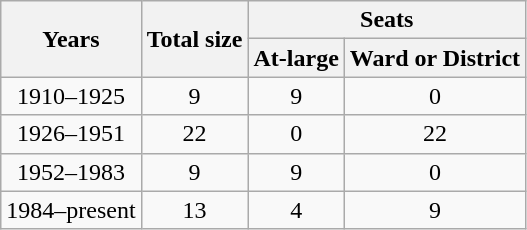<table class=wikitable style="text-align:center">
<tr>
<th rowspan=2>Years</th>
<th rowspan=2>Total size</th>
<th colspan=2>Seats</th>
</tr>
<tr>
<th>At-large</th>
<th>Ward or District</th>
</tr>
<tr>
<td>1910–1925</td>
<td>9</td>
<td>9</td>
<td>0</td>
</tr>
<tr>
<td>1926–1951</td>
<td>22</td>
<td>0</td>
<td>22</td>
</tr>
<tr>
<td>1952–1983</td>
<td>9</td>
<td>9</td>
<td>0</td>
</tr>
<tr>
<td>1984–present</td>
<td>13</td>
<td>4</td>
<td>9</td>
</tr>
</table>
